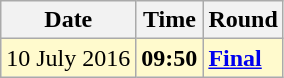<table class="wikitable">
<tr>
<th>Date</th>
<th>Time</th>
<th>Round</th>
</tr>
<tr style=background:lemonchiffon>
<td>10 July 2016</td>
<td><strong>09:50</strong></td>
<td><strong><a href='#'>Final</a></strong></td>
</tr>
</table>
